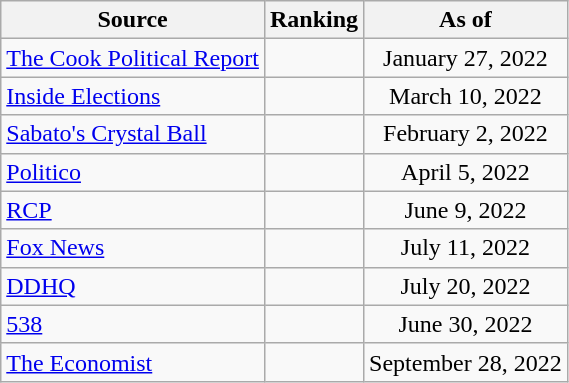<table class="wikitable" style="text-align:center">
<tr>
<th>Source</th>
<th>Ranking</th>
<th>As of</th>
</tr>
<tr>
<td align=left><a href='#'>The Cook Political Report</a></td>
<td></td>
<td>January 27, 2022</td>
</tr>
<tr>
<td align=left><a href='#'>Inside Elections</a></td>
<td></td>
<td>March 10, 2022</td>
</tr>
<tr>
<td align=left><a href='#'>Sabato's Crystal Ball</a></td>
<td></td>
<td>February 2, 2022</td>
</tr>
<tr>
<td align="left"><a href='#'>Politico</a></td>
<td></td>
<td>April 5, 2022</td>
</tr>
<tr>
<td align="left"><a href='#'>RCP</a></td>
<td></td>
<td>June 9, 2022</td>
</tr>
<tr>
<td align=left><a href='#'>Fox News</a></td>
<td></td>
<td>July 11, 2022</td>
</tr>
<tr>
<td align="left"><a href='#'>DDHQ</a></td>
<td></td>
<td>July 20, 2022</td>
</tr>
<tr>
<td align="left"><a href='#'>538</a></td>
<td></td>
<td>June 30, 2022</td>
</tr>
<tr>
<td align="left"><a href='#'>The Economist</a></td>
<td></td>
<td>September 28, 2022</td>
</tr>
</table>
